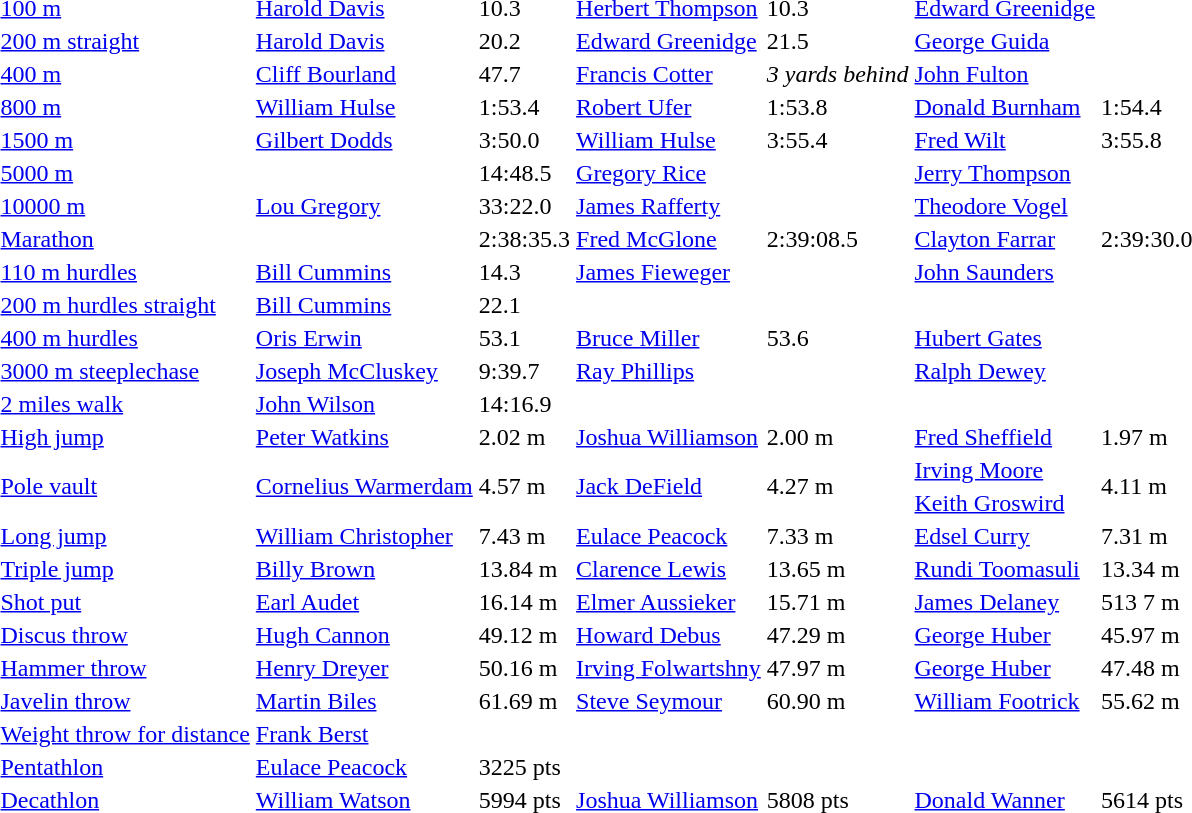<table>
<tr>
<td><a href='#'>100 m</a></td>
<td><a href='#'>Harold Davis</a></td>
<td>10.3</td>
<td><a href='#'>Herbert Thompson</a></td>
<td>10.3 </td>
<td><a href='#'>Edward Greenidge</a></td>
<td></td>
</tr>
<tr>
<td><a href='#'>200 m straight</a></td>
<td><a href='#'>Harold Davis</a></td>
<td>20.2</td>
<td><a href='#'>Edward Greenidge</a></td>
<td>21.5 </td>
<td><a href='#'>George Guida</a></td>
<td></td>
</tr>
<tr>
<td><a href='#'>400 m</a></td>
<td><a href='#'>Cliff Bourland</a></td>
<td>47.7</td>
<td><a href='#'>Francis Cotter</a></td>
<td><em>3 yards behind</em></td>
<td><a href='#'>John Fulton</a></td>
<td></td>
</tr>
<tr>
<td><a href='#'>800 m</a></td>
<td><a href='#'>William Hulse</a></td>
<td>1:53.4</td>
<td><a href='#'>Robert Ufer</a></td>
<td>1:53.8</td>
<td><a href='#'>Donald Burnham</a></td>
<td>1:54.4</td>
</tr>
<tr>
<td><a href='#'>1500 m</a></td>
<td><a href='#'>Gilbert Dodds</a></td>
<td>3:50.0</td>
<td><a href='#'>William Hulse</a></td>
<td>3:55.4</td>
<td><a href='#'>Fred Wilt</a></td>
<td>3:55.8</td>
</tr>
<tr>
<td><a href='#'>5000 m</a></td>
<td></td>
<td>14:48.5</td>
<td><a href='#'>Gregory Rice</a></td>
<td></td>
<td><a href='#'>Jerry Thompson</a></td>
<td></td>
</tr>
<tr>
<td><a href='#'>10000 m</a></td>
<td><a href='#'>Lou Gregory</a></td>
<td>33:22.0</td>
<td><a href='#'>James Rafferty</a></td>
<td></td>
<td><a href='#'>Theodore Vogel</a></td>
<td></td>
</tr>
<tr>
<td><a href='#'>Marathon</a></td>
<td></td>
<td>2:38:35.3</td>
<td><a href='#'>Fred McGlone</a></td>
<td>2:39:08.5</td>
<td><a href='#'>Clayton Farrar</a></td>
<td>2:39:30.0</td>
</tr>
<tr>
<td><a href='#'>110 m hurdles</a></td>
<td><a href='#'>Bill Cummins</a></td>
<td>14.3</td>
<td><a href='#'>James Fieweger</a></td>
<td></td>
<td><a href='#'>John Saunders</a></td>
<td></td>
</tr>
<tr>
<td><a href='#'>200 m hurdles straight</a></td>
<td><a href='#'>Bill Cummins</a></td>
<td>22.1</td>
<td></td>
<td></td>
<td></td>
<td></td>
</tr>
<tr>
<td><a href='#'>400 m hurdles</a></td>
<td><a href='#'>Oris Erwin</a></td>
<td>53.1</td>
<td><a href='#'>Bruce Miller</a></td>
<td>53.6</td>
<td><a href='#'>Hubert Gates</a></td>
<td></td>
</tr>
<tr>
<td><a href='#'>3000 m steeplechase</a></td>
<td><a href='#'>Joseph McCluskey</a></td>
<td>9:39.7</td>
<td><a href='#'>Ray Phillips</a></td>
<td></td>
<td><a href='#'>Ralph Dewey</a></td>
<td></td>
</tr>
<tr>
<td><a href='#'>2 miles walk</a></td>
<td><a href='#'>John Wilson</a></td>
<td>14:16.9</td>
<td></td>
<td></td>
<td></td>
<td></td>
</tr>
<tr>
<td><a href='#'>High jump</a></td>
<td><a href='#'>Peter Watkins</a></td>
<td>2.02 m</td>
<td><a href='#'>Joshua Williamson</a></td>
<td>2.00 m</td>
<td><a href='#'>Fred Sheffield</a></td>
<td>1.97 m</td>
</tr>
<tr>
<td rowspan=2><a href='#'>Pole vault</a></td>
<td rowspan=2><a href='#'>Cornelius Warmerdam</a></td>
<td rowspan=2>4.57 m</td>
<td rowspan=2><a href='#'>Jack DeField</a></td>
<td rowspan=2>4.27 m</td>
<td><a href='#'>Irving Moore</a></td>
<td rowspan=2>4.11 m</td>
</tr>
<tr>
<td rowspan=1><a href='#'>Keith Groswird</a></td>
</tr>
<tr>
<td><a href='#'>Long jump</a></td>
<td><a href='#'>William Christopher</a></td>
<td>7.43 m</td>
<td><a href='#'>Eulace Peacock</a></td>
<td>7.33 m</td>
<td><a href='#'>Edsel Curry</a></td>
<td>7.31 m</td>
</tr>
<tr>
<td><a href='#'>Triple jump</a></td>
<td><a href='#'>Billy Brown</a></td>
<td>13.84 m</td>
<td><a href='#'>Clarence Lewis</a></td>
<td>13.65 m</td>
<td><a href='#'>Rundi Toomasuli</a></td>
<td>13.34 m</td>
</tr>
<tr>
<td><a href='#'>Shot put</a></td>
<td><a href='#'>Earl Audet</a></td>
<td>16.14 m</td>
<td><a href='#'>Elmer Aussieker</a></td>
<td>15.71 m</td>
<td><a href='#'>James Delaney</a></td>
<td>513 7 m</td>
</tr>
<tr>
<td><a href='#'>Discus throw</a></td>
<td><a href='#'>Hugh Cannon</a></td>
<td>49.12 m</td>
<td><a href='#'>Howard Debus</a></td>
<td>47.29 m</td>
<td><a href='#'>George Huber</a></td>
<td>45.97 m</td>
</tr>
<tr>
<td><a href='#'>Hammer throw</a></td>
<td><a href='#'>Henry Dreyer</a></td>
<td>50.16 m</td>
<td><a href='#'>Irving Folwartshny</a></td>
<td>47.97 m</td>
<td><a href='#'>George Huber</a></td>
<td>47.48 m</td>
</tr>
<tr>
<td><a href='#'>Javelin throw</a></td>
<td><a href='#'>Martin Biles</a></td>
<td>61.69 m</td>
<td><a href='#'>Steve Seymour</a></td>
<td>60.90 m</td>
<td><a href='#'>William Footrick</a></td>
<td>55.62 m</td>
</tr>
<tr>
<td><a href='#'>Weight throw for distance</a></td>
<td><a href='#'>Frank Berst</a></td>
<td></td>
<td></td>
<td></td>
<td></td>
<td></td>
</tr>
<tr>
<td><a href='#'>Pentathlon</a></td>
<td><a href='#'>Eulace Peacock</a></td>
<td>3225 pts</td>
<td></td>
<td></td>
<td></td>
<td></td>
</tr>
<tr>
<td><a href='#'>Decathlon</a></td>
<td><a href='#'>William Watson</a></td>
<td>5994 pts</td>
<td><a href='#'>Joshua Williamson</a></td>
<td>5808 pts</td>
<td><a href='#'>Donald Wanner</a></td>
<td>5614 pts</td>
</tr>
</table>
